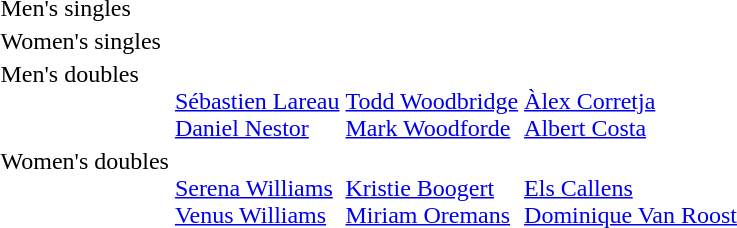<table>
<tr>
<td>Men's singles<br></td>
<td></td>
<td></td>
<td></td>
</tr>
<tr>
<td>Women's singles<br></td>
<td></td>
<td></td>
<td></td>
</tr>
<tr valign="top">
<td>Men's doubles<br></td>
<td><br><a href='#'>Sébastien Lareau</a><br><a href='#'>Daniel Nestor</a></td>
<td><br><a href='#'>Todd Woodbridge</a><br><a href='#'>Mark Woodforde</a></td>
<td><br><a href='#'>Àlex Corretja</a><br><a href='#'>Albert Costa</a></td>
</tr>
<tr valign="top">
<td>Women's doubles<br></td>
<td><br><a href='#'>Serena Williams</a><br><a href='#'>Venus Williams</a></td>
<td><br><a href='#'>Kristie Boogert</a><br><a href='#'>Miriam Oremans</a></td>
<td><br><a href='#'>Els Callens</a><br><a href='#'>Dominique Van Roost</a></td>
</tr>
</table>
